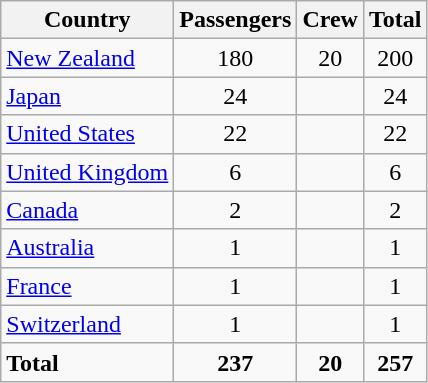<table class="wikitable">
<tr>
<th>Country</th>
<th>Passengers</th>
<th>Crew</th>
<th>Total</th>
</tr>
<tr>
<td><a href='#'>New Zealand</a></td>
<td style="text-align:center;">180</td>
<td style="text-align:center;">20</td>
<td style="text-align:center;">200</td>
</tr>
<tr>
<td><a href='#'>Japan</a></td>
<td style="text-align:center;">24</td>
<td></td>
<td style="text-align:center;">24</td>
</tr>
<tr>
<td><a href='#'>United States</a></td>
<td style="text-align:center;">22</td>
<td></td>
<td style="text-align:center;">22</td>
</tr>
<tr>
<td><a href='#'>United Kingdom</a></td>
<td style="text-align:center;">6</td>
<td></td>
<td style="text-align:center;">6</td>
</tr>
<tr>
<td><a href='#'>Canada</a></td>
<td style="text-align:center;">2</td>
<td></td>
<td style="text-align:center;">2</td>
</tr>
<tr>
<td><a href='#'>Australia</a></td>
<td style="text-align:center;">1</td>
<td></td>
<td style="text-align:center;">1</td>
</tr>
<tr>
<td><a href='#'>France</a></td>
<td style="text-align:center;">1</td>
<td></td>
<td style="text-align:center;">1</td>
</tr>
<tr>
<td><a href='#'>Switzerland</a></td>
<td style="text-align:center;">1</td>
<td></td>
<td style="text-align:center;">1</td>
</tr>
<tr>
<td><strong>Total</strong></td>
<td style="text-align:center;"><strong>237</strong></td>
<td style="text-align:center;"><strong>20</strong></td>
<td style="text-align:center;"><strong>257</strong></td>
</tr>
</table>
